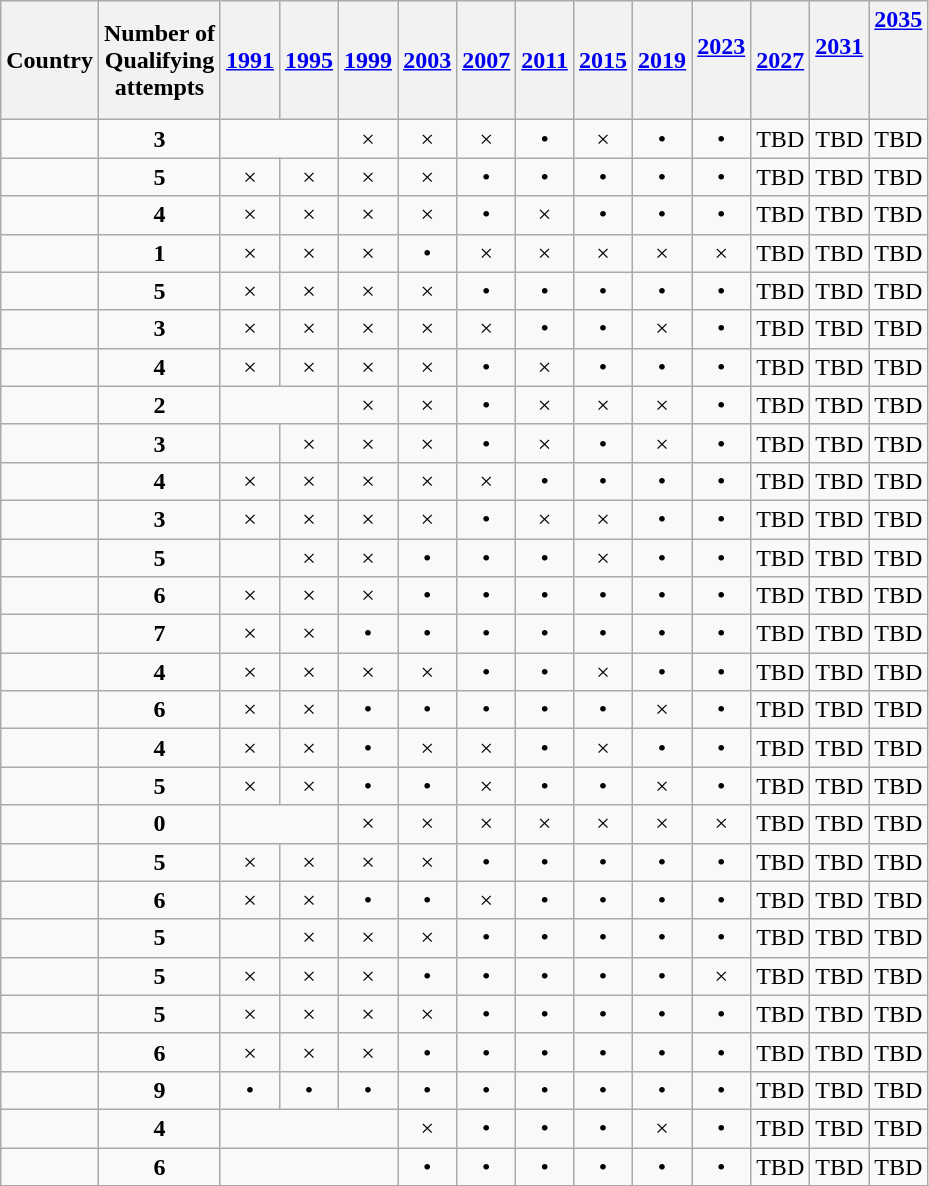<table class="wikitable" style="text-align: center;">
<tr>
<th>Country</th>
<th>Number of <br> Qualifying <br> attempts</th>
<th><a href='#'>1991</a><br></th>
<th><a href='#'>1995</a><br></th>
<th><a href='#'>1999</a><br></th>
<th><a href='#'>2003</a><br></th>
<th><a href='#'>2007</a><br></th>
<th><a href='#'>2011</a><br></th>
<th><a href='#'>2015</a><br></th>
<th><a href='#'>2019</a><br></th>
<th><a href='#'>2023</a><br><br></th>
<th><a href='#'>2027</a><br></th>
<th><a href='#'>2031</a><br><br></th>
<th><a href='#'>2035</a><br><br><br><br></th>
</tr>
<tr>
<td style="text-align: left;"></td>
<td><strong>3</strong></td>
<td colspan=2></td>
<td>×</td>
<td>×</td>
<td>×</td>
<td>•</td>
<td>×</td>
<td>•</td>
<td>•</td>
<td>TBD</td>
<td>TBD</td>
<td>TBD</td>
</tr>
<tr>
<td style="text-align: left;"></td>
<td><strong>5</strong></td>
<td>×</td>
<td>×</td>
<td>×</td>
<td>×</td>
<td>•</td>
<td>•</td>
<td>•</td>
<td>•</td>
<td>•</td>
<td>TBD</td>
<td>TBD</td>
<td>TBD</td>
</tr>
<tr>
<td style="text-align: left;"></td>
<td><strong>4</strong></td>
<td>×</td>
<td>×</td>
<td>×</td>
<td>×</td>
<td>•</td>
<td>×</td>
<td>•</td>
<td>•</td>
<td>•</td>
<td>TBD</td>
<td>TBD</td>
<td>TBD</td>
</tr>
<tr>
<td style="text-align: left;"></td>
<td><strong>1</strong></td>
<td>×</td>
<td>×</td>
<td>×</td>
<td>•</td>
<td>×</td>
<td>×</td>
<td>×</td>
<td>×</td>
<td>×</td>
<td>TBD</td>
<td>TBD</td>
<td>TBD</td>
</tr>
<tr>
<td style="text-align: left;"></td>
<td><strong>5</strong></td>
<td>×</td>
<td>×</td>
<td>×</td>
<td>×</td>
<td>•</td>
<td>•</td>
<td>•</td>
<td>•</td>
<td>•</td>
<td>TBD</td>
<td>TBD</td>
<td>TBD</td>
</tr>
<tr>
<td style="text-align: left;"></td>
<td><strong>3</strong></td>
<td>×</td>
<td>×</td>
<td>×</td>
<td>×</td>
<td>×</td>
<td>•</td>
<td>•</td>
<td>×</td>
<td>•</td>
<td>TBD</td>
<td>TBD</td>
<td>TBD</td>
</tr>
<tr>
<td style="text-align: left;"></td>
<td><strong>4</strong></td>
<td>×</td>
<td>×</td>
<td>×</td>
<td>×</td>
<td>•</td>
<td>×</td>
<td>•</td>
<td>•</td>
<td>•</td>
<td>TBD</td>
<td>TBD</td>
<td>TBD</td>
</tr>
<tr>
<td style="text-align: left;"></td>
<td><strong>2</strong></td>
<td colspan=2></td>
<td>×</td>
<td>×</td>
<td>•</td>
<td>×</td>
<td>×</td>
<td>×</td>
<td>•</td>
<td>TBD</td>
<td>TBD</td>
<td>TBD</td>
</tr>
<tr>
<td style="text-align: left;"></td>
<td><strong>3</strong></td>
<td></td>
<td>×</td>
<td>×</td>
<td>×</td>
<td>•</td>
<td>×</td>
<td>•</td>
<td>×</td>
<td>•</td>
<td>TBD</td>
<td>TBD</td>
<td>TBD</td>
</tr>
<tr>
<td style="text-align: left;"></td>
<td><strong>4</strong></td>
<td>×</td>
<td>×</td>
<td>×</td>
<td>×</td>
<td>×</td>
<td>•</td>
<td>•</td>
<td>•</td>
<td>•</td>
<td>TBD</td>
<td>TBD</td>
<td>TBD</td>
</tr>
<tr>
<td style="text-align: left;"></td>
<td><strong>3</strong></td>
<td>×</td>
<td>×</td>
<td>×</td>
<td>×</td>
<td>•</td>
<td>×</td>
<td>×</td>
<td>•</td>
<td>•</td>
<td>TBD</td>
<td>TBD</td>
<td>TBD</td>
</tr>
<tr>
<td style="text-align: left;"></td>
<td><strong>5</strong></td>
<td></td>
<td>×</td>
<td>×</td>
<td>•</td>
<td>•</td>
<td>•</td>
<td>×</td>
<td>•</td>
<td>•</td>
<td>TBD</td>
<td>TBD</td>
<td>TBD</td>
</tr>
<tr>
<td style="text-align: left;"></td>
<td><strong>6</strong></td>
<td>×</td>
<td>×</td>
<td>×</td>
<td>•</td>
<td>•</td>
<td>•</td>
<td>•</td>
<td>•</td>
<td>•</td>
<td>TBD</td>
<td>TBD</td>
<td>TBD</td>
</tr>
<tr>
<td style="text-align: left;"></td>
<td><strong>7</strong></td>
<td>×</td>
<td>×</td>
<td>•</td>
<td>•</td>
<td>•</td>
<td>•</td>
<td>•</td>
<td>•</td>
<td>•</td>
<td>TBD</td>
<td>TBD</td>
<td>TBD</td>
</tr>
<tr>
<td style="text-align: left;"></td>
<td><strong>4</strong></td>
<td>×</td>
<td>×</td>
<td>×</td>
<td>×</td>
<td>•</td>
<td>•</td>
<td>×</td>
<td>•</td>
<td>•</td>
<td>TBD</td>
<td>TBD</td>
<td>TBD</td>
</tr>
<tr>
<td style="text-align: left;"></td>
<td><strong>6</strong></td>
<td>×</td>
<td>×</td>
<td>•</td>
<td>•</td>
<td>•</td>
<td>•</td>
<td>•</td>
<td>×</td>
<td>•</td>
<td>TBD</td>
<td>TBD</td>
<td>TBD</td>
</tr>
<tr>
<td style="text-align: left;"></td>
<td><strong>4</strong></td>
<td>×</td>
<td>×</td>
<td>•</td>
<td>×</td>
<td>×</td>
<td>•</td>
<td>×</td>
<td>•</td>
<td>•</td>
<td>TBD</td>
<td>TBD</td>
<td>TBD</td>
</tr>
<tr>
<td style="text-align: left;"></td>
<td><strong>5</strong></td>
<td>×</td>
<td>×</td>
<td>•</td>
<td>•</td>
<td>×</td>
<td>•</td>
<td>•</td>
<td>×</td>
<td>•</td>
<td>TBD</td>
<td>TBD</td>
<td>TBD</td>
</tr>
<tr>
<td style="text-align: left;"></td>
<td><strong>0</strong></td>
<td colspan=2></td>
<td>×</td>
<td>×</td>
<td>×</td>
<td>×</td>
<td>×</td>
<td>×</td>
<td>×</td>
<td>TBD</td>
<td>TBD</td>
<td>TBD</td>
</tr>
<tr>
<td style="text-align: left;"></td>
<td><strong>5</strong></td>
<td>×</td>
<td>×</td>
<td>×</td>
<td>×</td>
<td>•</td>
<td>•</td>
<td>•</td>
<td>•</td>
<td>•</td>
<td>TBD</td>
<td>TBD</td>
<td>TBD</td>
</tr>
<tr>
<td style="text-align: left;"></td>
<td><strong>6</strong></td>
<td>×</td>
<td>×</td>
<td>•</td>
<td>•</td>
<td>×</td>
<td>•</td>
<td>•</td>
<td>•</td>
<td>•</td>
<td>TBD</td>
<td>TBD</td>
<td>TBD</td>
</tr>
<tr>
<td style="text-align: left;"></td>
<td><strong>5</strong></td>
<td></td>
<td>×</td>
<td>×</td>
<td>×</td>
<td>•</td>
<td>•</td>
<td>•</td>
<td>•</td>
<td>•</td>
<td>TBD</td>
<td>TBD</td>
<td>TBD</td>
</tr>
<tr>
<td style="text-align: left;"></td>
<td><strong>5</strong></td>
<td>×</td>
<td>×</td>
<td>×</td>
<td>•</td>
<td>•</td>
<td>•</td>
<td>•</td>
<td>•</td>
<td>×</td>
<td>TBD</td>
<td>TBD</td>
<td>TBD</td>
</tr>
<tr>
<td style="text-align: left;"></td>
<td><strong>5</strong></td>
<td>×</td>
<td>×</td>
<td>×</td>
<td>×</td>
<td>•</td>
<td>•</td>
<td>•</td>
<td>•</td>
<td>•</td>
<td>TBD</td>
<td>TBD</td>
<td>TBD</td>
</tr>
<tr>
<td style="text-align: left;"></td>
<td><strong>6</strong></td>
<td>×</td>
<td>×</td>
<td>×</td>
<td>•</td>
<td>•</td>
<td>•</td>
<td>•</td>
<td>•</td>
<td>•</td>
<td>TBD</td>
<td>TBD</td>
<td>TBD</td>
</tr>
<tr>
<td style="text-align: left;"></td>
<td><strong>9</strong></td>
<td>•</td>
<td>•</td>
<td>•</td>
<td>•</td>
<td>•</td>
<td>•</td>
<td>•</td>
<td>•</td>
<td>•</td>
<td>TBD</td>
<td>TBD</td>
<td>TBD</td>
</tr>
<tr>
<td style="text-align: left;"></td>
<td><strong>4</strong></td>
<td colspan=3></td>
<td>×</td>
<td>•</td>
<td>•</td>
<td>•</td>
<td>×</td>
<td>•</td>
<td>TBD</td>
<td>TBD</td>
<td>TBD</td>
</tr>
<tr>
<td style="text-align: left;"></td>
<td><strong>6</strong></td>
<td colspan=3></td>
<td>•</td>
<td>•</td>
<td>•</td>
<td>•</td>
<td>•</td>
<td>•</td>
<td>TBD</td>
<td>TBD</td>
<td>TBD</td>
</tr>
<tr>
</tr>
</table>
